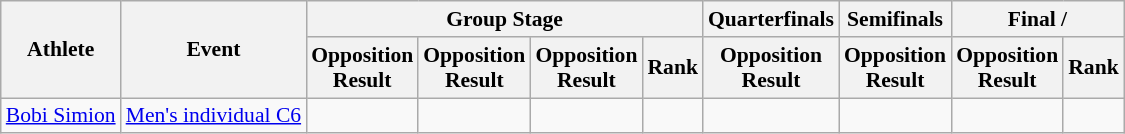<table class=wikitable style="font-size:90%">
<tr align=center>
<th rowspan="2">Athlete</th>
<th rowspan="2">Event</th>
<th colspan="4">Group Stage</th>
<th>Quarterfinals</th>
<th>Semifinals</th>
<th colspan="2">Final / </th>
</tr>
<tr>
<th>Opposition<br>Result</th>
<th>Opposition<br>Result</th>
<th>Opposition<br>Result</th>
<th>Rank</th>
<th>Opposition<br>Result</th>
<th>Opposition<br>Result</th>
<th>Opposition<br>Result</th>
<th>Rank</th>
</tr>
<tr align=center>
<td align=left><a href='#'>Bobi Simion</a></td>
<td align=left><a href='#'>Men's individual C6</a></td>
<td></td>
<td></td>
<td></td>
<td></td>
<td></td>
<td></td>
<td></td>
<td></td>
</tr>
</table>
